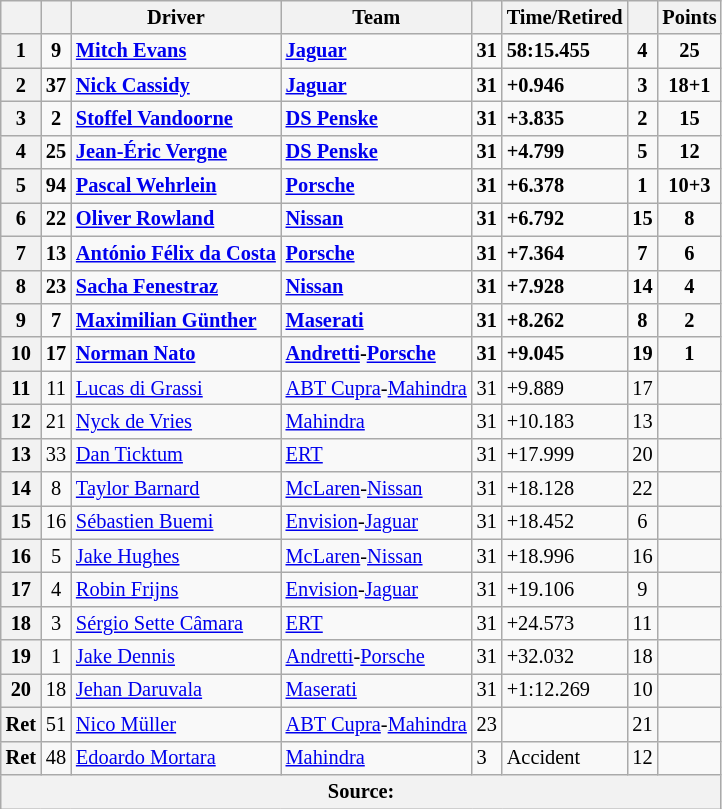<table class="wikitable sortable" style="font-size: 85%">
<tr>
<th scope="col"></th>
<th scope="col"></th>
<th scope="col">Driver</th>
<th scope="col">Team</th>
<th scope="col"></th>
<th scope="col" class="unsortable">Time/Retired</th>
<th scope="col"></th>
<th scope="col">Points</th>
</tr>
<tr>
<th scope="row">1</th>
<td align="center"><strong>9</strong></td>
<td data-sort-value=""><strong> <a href='#'>Mitch Evans</a></strong></td>
<td><strong><a href='#'>Jaguar</a></strong></td>
<td><strong>31</strong></td>
<td><strong>58:15.455</strong></td>
<td align="center"><strong>4</strong></td>
<td align="center"><strong>25</strong></td>
</tr>
<tr>
<th scope="row">2</th>
<td align="center"><strong>37</strong></td>
<td data-sort-value=""><strong> <a href='#'>Nick Cassidy</a></strong></td>
<td><strong><a href='#'>Jaguar</a></strong></td>
<td><strong>31</strong></td>
<td><strong>+0.946</strong></td>
<td align="center"><strong>3</strong></td>
<td align="center"><strong>18+1</strong></td>
</tr>
<tr>
<th scope="row">3</th>
<td align="center"><strong>2</strong></td>
<td data-sort-value=""><strong> <a href='#'>Stoffel Vandoorne</a></strong></td>
<td><strong><a href='#'>DS Penske</a></strong></td>
<td><strong>31</strong></td>
<td><strong>+3.835</strong></td>
<td align="center"><strong>2</strong></td>
<td align="center"><strong>15</strong></td>
</tr>
<tr>
<th scope="row">4</th>
<td align="center"><strong>25</strong></td>
<td data-sort-value=""><strong> <a href='#'>Jean-Éric Vergne</a></strong></td>
<td><strong><a href='#'>DS Penske</a></strong></td>
<td><strong>31</strong></td>
<td><strong>+4.799</strong></td>
<td align="center"><strong>5</strong></td>
<td align="center"><strong>12</strong></td>
</tr>
<tr>
<th scope="row">5</th>
<td align="center"><strong>94</strong></td>
<td data-sort-value=""><strong> <a href='#'>Pascal Wehrlein</a></strong></td>
<td><strong><a href='#'>Porsche</a></strong></td>
<td><strong>31</strong></td>
<td><strong>+6.378</strong></td>
<td align="center"><strong>1</strong></td>
<td align="center"><strong>10+3</strong></td>
</tr>
<tr>
<th scope="row">6</th>
<td align="center"><strong>22</strong></td>
<td data-sort-value=""><strong> <a href='#'>Oliver Rowland</a></strong></td>
<td><strong><a href='#'>Nissan</a></strong></td>
<td><strong>31</strong></td>
<td><strong>+6.792</strong></td>
<td align="center"><strong>15</strong></td>
<td align="center"><strong>8</strong></td>
</tr>
<tr>
<th scope="row">7</th>
<td align="center"><strong>13</strong></td>
<td data-sort-value=""><strong> <a href='#'>António Félix da Costa</a></strong></td>
<td><strong><a href='#'>Porsche</a></strong></td>
<td><strong>31</strong></td>
<td><strong>+7.364</strong></td>
<td align="center"><strong>7</strong></td>
<td align="center"><strong>6</strong></td>
</tr>
<tr>
<th scope="row">8</th>
<td align="center"><strong>23</strong></td>
<td data-sort-value=""><strong> <a href='#'>Sacha Fenestraz</a></strong></td>
<td><strong><a href='#'>Nissan</a></strong></td>
<td><strong>31</strong></td>
<td><strong>+7.928</strong></td>
<td align="center"><strong>14</strong></td>
<td align="center"><strong>4</strong></td>
</tr>
<tr>
<th scope="row">9</th>
<td align="center"><strong>7</strong></td>
<td data-sort-value=""><strong> <a href='#'>Maximilian Günther</a></strong></td>
<td><strong><a href='#'>Maserati</a></strong></td>
<td><strong>31</strong></td>
<td><strong>+8.262</strong></td>
<td align="center"><strong>8</strong></td>
<td align="center"><strong>2</strong></td>
</tr>
<tr>
<th scope="row">10</th>
<td align="center"><strong>17</strong></td>
<td data-sort-value=""><strong> <a href='#'>Norman Nato</a></strong></td>
<td><strong><a href='#'>Andretti</a>-<a href='#'>Porsche</a></strong></td>
<td><strong>31</strong></td>
<td><strong>+9.045</strong></td>
<td align="center"><strong>19</strong></td>
<td align="center"><strong>1</strong></td>
</tr>
<tr>
<th scope="row">11</th>
<td align="center">11</td>
<td data-sort-value=""> <a href='#'>Lucas di Grassi</a></td>
<td><a href='#'>ABT Cupra</a>-<a href='#'>Mahindra</a></td>
<td>31</td>
<td>+9.889</td>
<td align="center">17</td>
<td align="center"></td>
</tr>
<tr>
<th scope="row">12</th>
<td align="center">21</td>
<td data-sort-value=""> <a href='#'>Nyck de Vries</a></td>
<td><a href='#'>Mahindra</a></td>
<td>31</td>
<td>+10.183</td>
<td align="center">13</td>
<td align="center"></td>
</tr>
<tr>
<th scope="row">13</th>
<td align="center">33</td>
<td data-sort-value=""> <a href='#'>Dan Ticktum</a></td>
<td><a href='#'>ERT</a></td>
<td>31</td>
<td>+17.999</td>
<td align="center">20</td>
<td align="center"></td>
</tr>
<tr>
<th scope="row">14</th>
<td align="center">8</td>
<td data-sort-value=""> <a href='#'>Taylor Barnard</a></td>
<td><a href='#'>McLaren</a>-<a href='#'>Nissan</a></td>
<td>31</td>
<td>+18.128</td>
<td align="center">22</td>
<td align="center"></td>
</tr>
<tr>
<th scope="row">15</th>
<td align="center">16</td>
<td data-sort-value=""> <a href='#'>Sébastien Buemi</a></td>
<td><a href='#'>Envision</a>-<a href='#'>Jaguar</a></td>
<td>31</td>
<td>+18.452</td>
<td align="center">6</td>
<td align="center"></td>
</tr>
<tr>
<th scope="row">16</th>
<td align="center">5</td>
<td data-sort-value=""> <a href='#'>Jake Hughes</a></td>
<td><a href='#'>McLaren</a>-<a href='#'>Nissan</a></td>
<td>31</td>
<td>+18.996</td>
<td align="center">16</td>
<td align="center"></td>
</tr>
<tr>
<th scope="row">17</th>
<td align="center">4</td>
<td data-sort-value=""> <a href='#'>Robin Frijns</a></td>
<td><a href='#'>Envision</a>-<a href='#'>Jaguar</a></td>
<td>31</td>
<td>+19.106</td>
<td align="center">9</td>
<td align="center"></td>
</tr>
<tr>
<th scope="row">18</th>
<td align="center">3</td>
<td data-sort-value=""> <a href='#'>Sérgio Sette Câmara</a></td>
<td><a href='#'>ERT</a></td>
<td>31</td>
<td>+24.573</td>
<td align="center">11</td>
<td align="center"></td>
</tr>
<tr>
<th scope="row">19</th>
<td align="center">1</td>
<td data-sort-value=""> <a href='#'>Jake Dennis</a></td>
<td><a href='#'>Andretti</a>-<a href='#'>Porsche</a></td>
<td>31</td>
<td>+32.032</td>
<td align="center">18</td>
<td align="center"></td>
</tr>
<tr>
<th scope="row">20</th>
<td align="center">18</td>
<td data-sort-value=""> <a href='#'>Jehan Daruvala</a></td>
<td><a href='#'>Maserati</a></td>
<td>31</td>
<td>+1:12.269</td>
<td align="center">10</td>
<td align="center"></td>
</tr>
<tr>
<th scope="row">Ret</th>
<td align="center">51</td>
<td data-sort-value=""> <a href='#'>Nico Müller</a></td>
<td><a href='#'>ABT Cupra</a>-<a href='#'>Mahindra</a></td>
<td>23</td>
<td></td>
<td align="center">21</td>
<td align="center"></td>
</tr>
<tr>
<th scope="row">Ret</th>
<td align="center">48</td>
<td data-sort-value=""> <a href='#'>Edoardo Mortara</a></td>
<td><a href='#'>Mahindra</a></td>
<td>3</td>
<td>Accident</td>
<td align="center">12</td>
<td align="center"></td>
</tr>
<tr>
<th colspan="8">Source:</th>
</tr>
</table>
